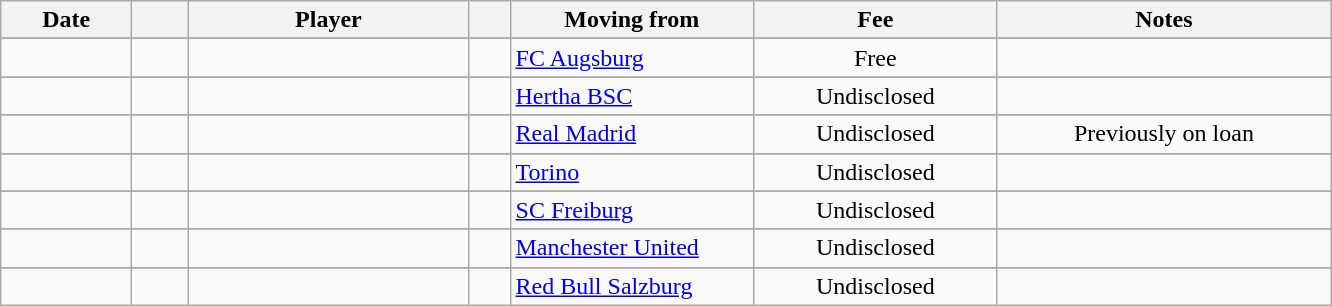<table class="wikitable sortable">
<tr>
<th style="width:80px;">Date</th>
<th style="width:30px;"></th>
<th style="width:180px;">Player</th>
<th style="width:20px;"></th>
<th style="width:155px;">Moving from</th>
<th style="width:155px;" class="unsortable">Fee</th>
<th style="width:215px;" class="unsortable">Notes</th>
</tr>
<tr>
</tr>
<tr>
<td></td>
<td align=center></td>
<td> </td>
<td></td>
<td> <a href='#'>FC Augsburg</a></td>
<td align=center>Free</td>
<td align=center></td>
</tr>
<tr>
</tr>
<tr>
<td></td>
<td align=center></td>
<td> </td>
<td></td>
<td> <a href='#'>Hertha BSC</a></td>
<td align=center>Undisclosed</td>
<td align=center></td>
</tr>
<tr>
</tr>
<tr>
<td></td>
<td align=center></td>
<td> </td>
<td></td>
<td> <a href='#'>Real Madrid</a></td>
<td align=center>Undisclosed</td>
<td align=center>Previously on loan</td>
</tr>
<tr>
</tr>
<tr>
<td></td>
<td align=center></td>
<td> </td>
<td></td>
<td> <a href='#'>Torino</a></td>
<td align=center>Undisclosed</td>
<td align=center></td>
</tr>
<tr>
</tr>
<tr>
<td></td>
<td align=center></td>
<td> </td>
<td></td>
<td> <a href='#'>SC Freiburg</a></td>
<td align=center>Undisclosed</td>
<td align=center></td>
</tr>
<tr>
</tr>
<tr>
<td></td>
<td align=center></td>
<td> </td>
<td></td>
<td> <a href='#'>Manchester United</a></td>
<td align=center>Undisclosed</td>
<td align=center></td>
</tr>
<tr>
</tr>
<tr>
<td></td>
<td align=center></td>
<td> </td>
<td></td>
<td> <a href='#'>Red Bull Salzburg</a></td>
<td align=center>Undisclosed</td>
<td align=center></td>
</tr>
</table>
